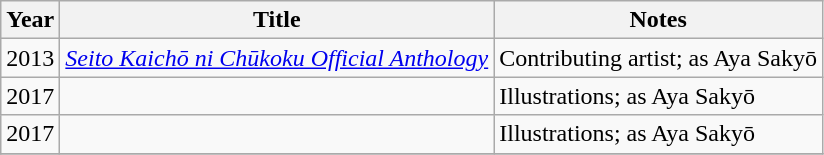<table class="wikitable">
<tr>
<th>Year</th>
<th>Title</th>
<th>Notes</th>
</tr>
<tr>
<td>2013</td>
<td><em><a href='#'>Seito Kaichō ni Chūkoku Official Anthology</a></em></td>
<td>Contributing artist; as Aya Sakyō</td>
</tr>
<tr>
<td>2017</td>
<td></td>
<td>Illustrations; as Aya Sakyō</td>
</tr>
<tr>
<td>2017</td>
<td></td>
<td>Illustrations; as Aya Sakyō</td>
</tr>
<tr>
</tr>
</table>
